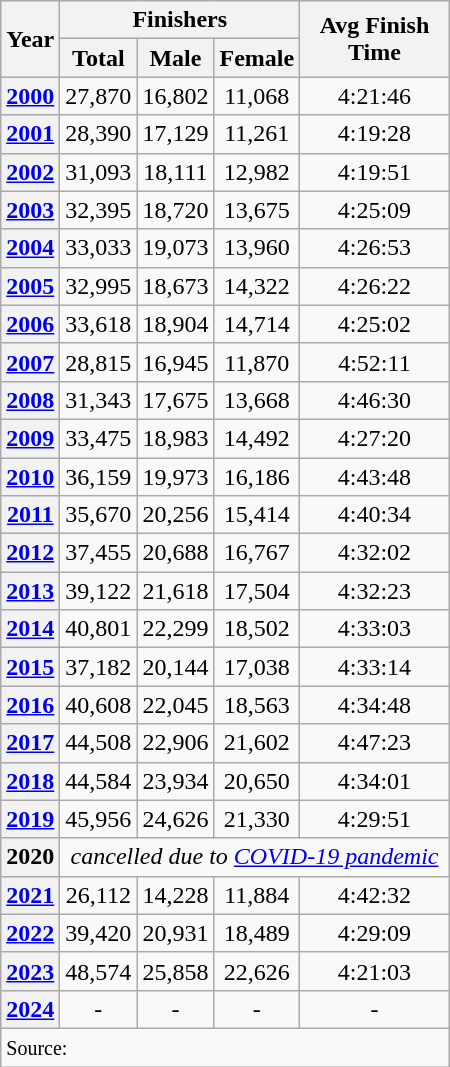<table class="wikitable collapsible plainrowheaders" style="width:300px; text-align:center; margin:0 1em; float:right">
<tr>
<th scope="col" rowspan="2">Year</th>
<th scope="col" colspan="3">Finishers</th>
<th scope="col" rowspan="2">Avg Finish Time</th>
</tr>
<tr>
<th scope="col">Total</th>
<th scope="col">Male</th>
<th scope="col">Female</th>
</tr>
<tr>
<th scope="row"><a href='#'>2000</a></th>
<td>27,870</td>
<td>16,802</td>
<td>11,068</td>
<td>4:21:46</td>
</tr>
<tr>
<th scope="row"><a href='#'>2001</a></th>
<td>28,390</td>
<td>17,129</td>
<td>11,261</td>
<td>4:19:28</td>
</tr>
<tr>
<th scope="row"><a href='#'>2002</a></th>
<td>31,093</td>
<td>18,111</td>
<td>12,982</td>
<td>4:19:51</td>
</tr>
<tr>
<th scope="row"><a href='#'>2003</a></th>
<td>32,395</td>
<td>18,720</td>
<td>13,675</td>
<td>4:25:09</td>
</tr>
<tr>
<th scope="row"><a href='#'>2004</a></th>
<td>33,033</td>
<td>19,073</td>
<td>13,960</td>
<td>4:26:53</td>
</tr>
<tr>
<th scope="row"><a href='#'>2005</a></th>
<td>32,995</td>
<td>18,673</td>
<td>14,322</td>
<td>4:26:22</td>
</tr>
<tr>
<th scope="row"><a href='#'>2006</a></th>
<td>33,618</td>
<td>18,904</td>
<td>14,714</td>
<td>4:25:02</td>
</tr>
<tr>
<th scope="row"><a href='#'>2007</a></th>
<td>28,815</td>
<td>16,945</td>
<td>11,870</td>
<td>4:52:11</td>
</tr>
<tr>
<th scope="row"><a href='#'>2008</a></th>
<td>31,343</td>
<td>17,675</td>
<td>13,668</td>
<td>4:46:30</td>
</tr>
<tr>
<th scope="row"><a href='#'>2009</a></th>
<td>33,475</td>
<td>18,983</td>
<td>14,492</td>
<td>4:27:20</td>
</tr>
<tr>
<th scope="row"><a href='#'>2010</a></th>
<td>36,159</td>
<td>19,973</td>
<td>16,186</td>
<td>4:43:48</td>
</tr>
<tr>
<th scope="row"><a href='#'>2011</a></th>
<td>35,670</td>
<td>20,256</td>
<td>15,414</td>
<td>4:40:34</td>
</tr>
<tr>
<th scope="row"><a href='#'>2012</a></th>
<td>37,455</td>
<td>20,688</td>
<td>16,767</td>
<td>4:32:02</td>
</tr>
<tr>
<th scope="row"><a href='#'>2013</a></th>
<td>39,122</td>
<td>21,618</td>
<td>17,504</td>
<td>4:32:23</td>
</tr>
<tr>
<th scope="row"><a href='#'>2014</a></th>
<td>40,801</td>
<td>22,299</td>
<td>18,502</td>
<td>4:33:03</td>
</tr>
<tr>
<th scope="row"><a href='#'>2015</a></th>
<td>37,182</td>
<td>20,144</td>
<td>17,038</td>
<td>4:33:14</td>
</tr>
<tr>
<th scope="row"><a href='#'>2016</a></th>
<td>40,608</td>
<td>22,045</td>
<td>18,563</td>
<td>4:34:48</td>
</tr>
<tr>
<th scope="row"><a href='#'>2017</a></th>
<td>44,508</td>
<td>22,906</td>
<td>21,602</td>
<td>4:47:23</td>
</tr>
<tr>
<th scope="row"><a href='#'>2018</a></th>
<td>44,584</td>
<td>23,934</td>
<td>20,650</td>
<td>4:34:01</td>
</tr>
<tr>
<th scope="row"><a href='#'>2019</a></th>
<td>45,956</td>
<td>24,626</td>
<td>21,330</td>
<td>4:29:51</td>
</tr>
<tr>
<th scope="row">2020</th>
<td colspan="4" align="center"><em>cancelled due to <a href='#'>COVID-19 pandemic</a> </em></td>
</tr>
<tr>
<th scope="row"><a href='#'>2021</a></th>
<td>26,112</td>
<td>14,228</td>
<td>11,884</td>
<td>4:42:32</td>
</tr>
<tr>
<th scope="row"><a href='#'>2022</a></th>
<td>39,420</td>
<td>20,931</td>
<td>18,489</td>
<td>4:29:09</td>
</tr>
<tr>
<th scope="row"><a href='#'>2023</a></th>
<td>48,574</td>
<td>25,858</td>
<td>22,626</td>
<td>4:21:03</td>
</tr>
<tr>
<th scope="row"><a href='#'>2024</a></th>
<td>-</td>
<td>-</td>
<td>-</td>
<td>-</td>
</tr>
<tr>
<td colspan="5" style="text-align:left;"><small>Source:</small></td>
</tr>
</table>
